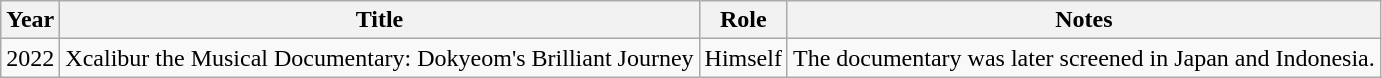<table class="wikitable">
<tr>
<th scope="col">Year</th>
<th scope="col">Title</th>
<th scope="col">Role</th>
<th scope="col">Notes</th>
</tr>
<tr>
<td>2022</td>
<td>Xcalibur the Musical Documentary: Dokyeom's Brilliant Journey</td>
<td>Himself</td>
<td>The documentary was later screened in Japan and Indonesia.</td>
</tr>
</table>
